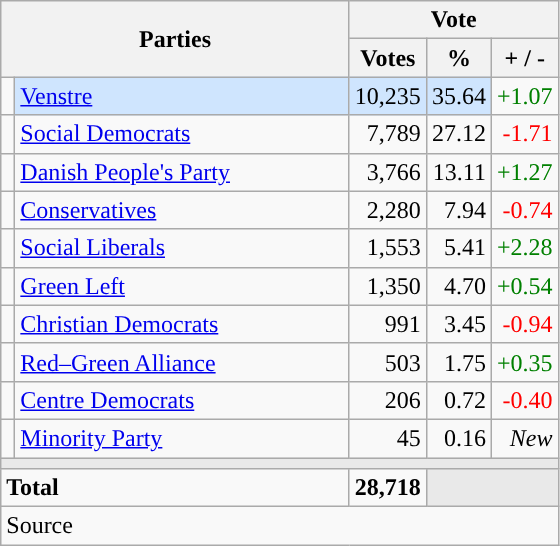<table class="wikitable" style="text-align:right;">
<tr>
<th style="text-align:centre;" rowspan="2" colspan="2" width="225">Parties</th>
<th colspan="3">Vote</th>
</tr>
<tr>
<th width="15">Votes</th>
<th width="15">%</th>
<th width="15">+ / -</th>
</tr>
<tr>
<td width="2" style="color:inherit;background:"></td>
<td bgcolor=#cfe5fe  align="left"><a href='#'>Venstre</a></td>
<td bgcolor=#cfe5fe>10,235</td>
<td bgcolor=#cfe5fe>35.64</td>
<td style=color:green;>+1.07</td>
</tr>
<tr>
<td width="2" style="color:inherit;background:"></td>
<td align="left"><a href='#'>Social Democrats</a></td>
<td>7,789</td>
<td>27.12</td>
<td style=color:red;>-1.71</td>
</tr>
<tr>
<td width="2" style="color:inherit;background:"></td>
<td align="left"><a href='#'>Danish People's Party</a></td>
<td>3,766</td>
<td>13.11</td>
<td style=color:green;>+1.27</td>
</tr>
<tr>
<td width="2" style="color:inherit;background:"></td>
<td align="left"><a href='#'>Conservatives</a></td>
<td>2,280</td>
<td>7.94</td>
<td style=color:red;>-0.74</td>
</tr>
<tr>
<td width="2" style="color:inherit;background:"></td>
<td align="left"><a href='#'>Social Liberals</a></td>
<td>1,553</td>
<td>5.41</td>
<td style=color:green;>+2.28</td>
</tr>
<tr>
<td width="2" style="color:inherit;background:"></td>
<td align="left"><a href='#'>Green Left</a></td>
<td>1,350</td>
<td>4.70</td>
<td style=color:green;>+0.54</td>
</tr>
<tr>
<td width="2" style="color:inherit;background:"></td>
<td align="left"><a href='#'>Christian Democrats</a></td>
<td>991</td>
<td>3.45</td>
<td style=color:red;>-0.94</td>
</tr>
<tr>
<td width="2" style="color:inherit;background:"></td>
<td align="left"><a href='#'>Red–Green Alliance</a></td>
<td>503</td>
<td>1.75</td>
<td style=color:green;>+0.35</td>
</tr>
<tr>
<td width="2" style="color:inherit;background:"></td>
<td align="left"><a href='#'>Centre Democrats</a></td>
<td>206</td>
<td>0.72</td>
<td style=color:red;>-0.40</td>
</tr>
<tr>
<td width="2" style="color:inherit;background:"></td>
<td align="left"><a href='#'>Minority Party</a></td>
<td>45</td>
<td>0.16</td>
<td><em>New</em></td>
</tr>
<tr>
<td colspan="7" bgcolor="#E9E9E9"></td>
</tr>
<tr>
<td align="left" colspan="2"><strong>Total</strong></td>
<td><strong>28,718</strong></td>
<td bgcolor="#E9E9E9" colspan="2"></td>
</tr>
<tr>
<td align="left" colspan="6">Source</td>
</tr>
</table>
